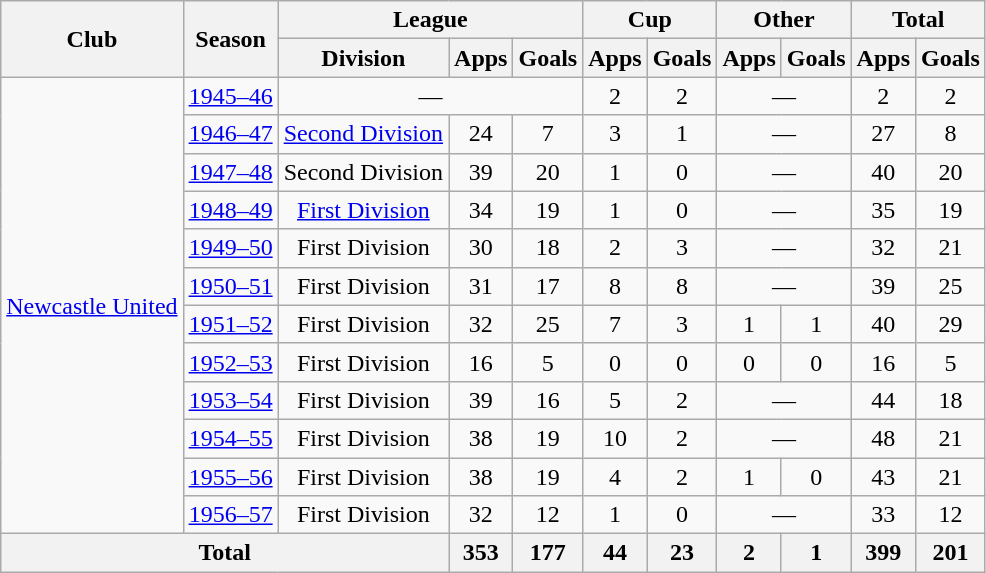<table class="wikitable" style="text-align:center">
<tr>
<th rowspan="2">Club</th>
<th rowspan="2">Season</th>
<th colspan="3">League</th>
<th colspan="2">Cup</th>
<th colspan="2">Other</th>
<th colspan="2">Total</th>
</tr>
<tr>
<th>Division</th>
<th>Apps</th>
<th>Goals</th>
<th>Apps</th>
<th>Goals</th>
<th>Apps</th>
<th>Goals</th>
<th>Apps</th>
<th>Goals</th>
</tr>
<tr>
<td rowspan="12"><a href='#'>Newcastle United</a></td>
<td><a href='#'>1945–46</a></td>
<td colspan="3">—</td>
<td>2</td>
<td>2</td>
<td colspan="2">—</td>
<td>2</td>
<td>2</td>
</tr>
<tr>
<td><a href='#'>1946–47</a></td>
<td><a href='#'>Second Division</a></td>
<td>24</td>
<td>7</td>
<td>3</td>
<td>1</td>
<td colspan="2">—</td>
<td>27</td>
<td>8</td>
</tr>
<tr>
<td><a href='#'>1947–48</a></td>
<td>Second Division</td>
<td>39</td>
<td>20</td>
<td>1</td>
<td>0</td>
<td colspan="2">—</td>
<td>40</td>
<td>20</td>
</tr>
<tr>
<td><a href='#'>1948–49</a></td>
<td><a href='#'>First Division</a></td>
<td>34</td>
<td>19</td>
<td>1</td>
<td>0</td>
<td colspan="2">—</td>
<td>35</td>
<td>19</td>
</tr>
<tr>
<td><a href='#'>1949–50</a></td>
<td>First Division</td>
<td>30</td>
<td>18</td>
<td>2</td>
<td>3</td>
<td colspan="2">—</td>
<td>32</td>
<td>21</td>
</tr>
<tr>
<td><a href='#'>1950–51</a></td>
<td>First Division</td>
<td>31</td>
<td>17</td>
<td>8</td>
<td>8</td>
<td colspan="2">—</td>
<td>39</td>
<td>25</td>
</tr>
<tr>
<td><a href='#'>1951–52</a></td>
<td>First Division</td>
<td>32</td>
<td>25</td>
<td>7</td>
<td>3</td>
<td>1</td>
<td>1</td>
<td>40</td>
<td>29</td>
</tr>
<tr>
<td><a href='#'>1952–53</a></td>
<td>First Division</td>
<td>16</td>
<td>5</td>
<td>0</td>
<td>0</td>
<td>0</td>
<td>0</td>
<td>16</td>
<td>5</td>
</tr>
<tr>
<td><a href='#'>1953–54</a></td>
<td>First Division</td>
<td>39</td>
<td>16</td>
<td>5</td>
<td>2</td>
<td colspan="2">—</td>
<td>44</td>
<td>18</td>
</tr>
<tr>
<td><a href='#'>1954–55</a></td>
<td>First Division</td>
<td>38</td>
<td>19</td>
<td>10</td>
<td>2</td>
<td colspan="2">—</td>
<td>48</td>
<td>21</td>
</tr>
<tr>
<td><a href='#'>1955–56</a></td>
<td>First Division</td>
<td>38</td>
<td>19</td>
<td>4</td>
<td>2</td>
<td>1</td>
<td>0</td>
<td>43</td>
<td>21</td>
</tr>
<tr>
<td><a href='#'>1956–57</a></td>
<td>First Division</td>
<td>32</td>
<td>12</td>
<td>1</td>
<td>0</td>
<td colspan="2">—</td>
<td>33</td>
<td>12</td>
</tr>
<tr>
<th colspan="3">Total</th>
<th>353</th>
<th>177</th>
<th>44</th>
<th>23</th>
<th>2</th>
<th>1</th>
<th>399</th>
<th>201</th>
</tr>
</table>
